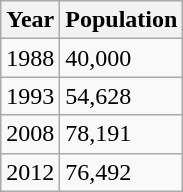<table class="wikitable">
<tr>
<th>Year</th>
<th>Population</th>
</tr>
<tr>
<td>1988</td>
<td>40,000</td>
</tr>
<tr>
<td>1993</td>
<td>54,628</td>
</tr>
<tr>
<td>2008</td>
<td>78,191</td>
</tr>
<tr>
<td>2012</td>
<td>76,492</td>
</tr>
</table>
